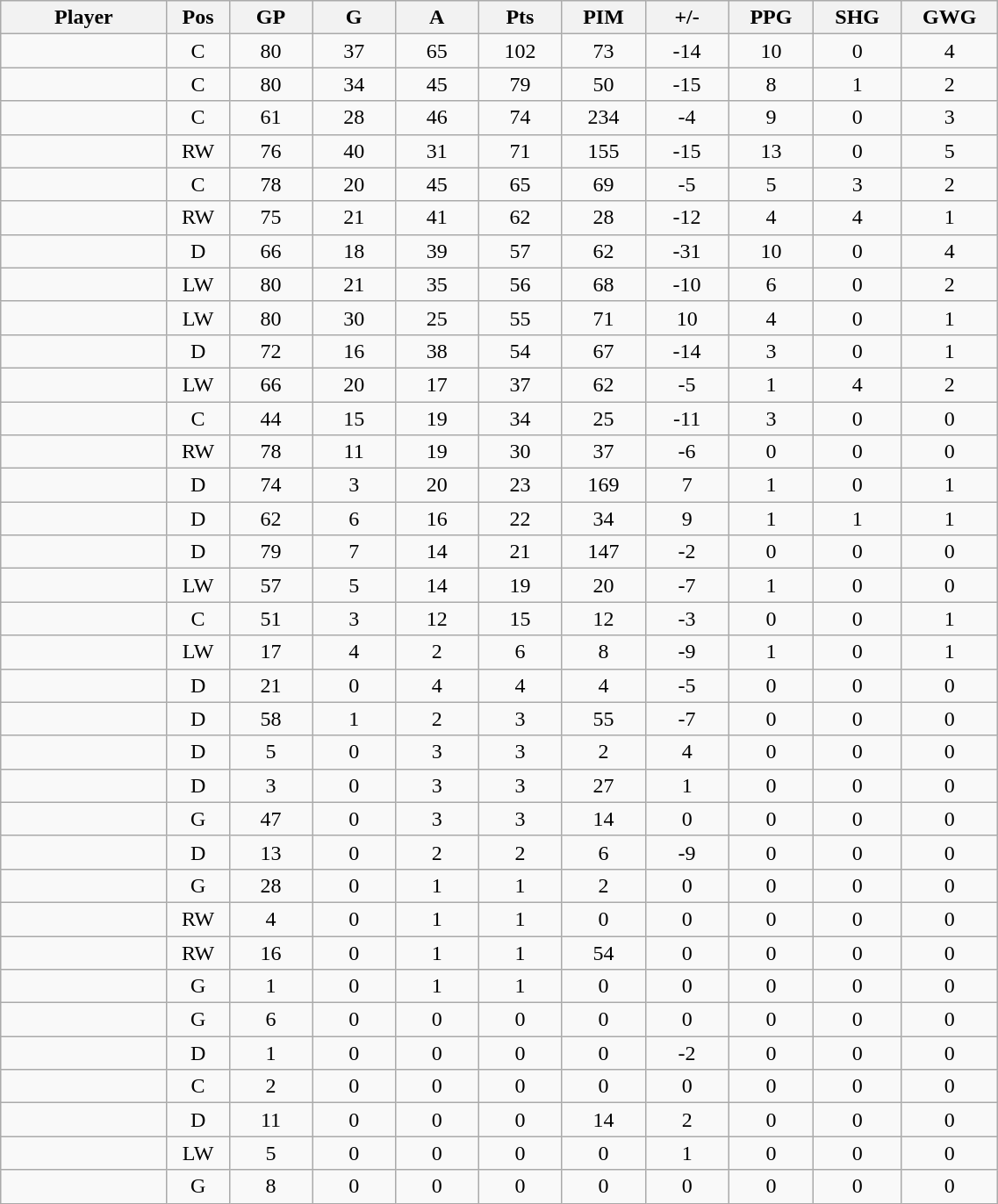<table class="wikitable sortable" width="60%">
<tr ALIGN="center">
<th bgcolor="#DDDDFF" width="10%">Player</th>
<th bgcolor="#DDDDFF" width="3%" title="Position">Pos</th>
<th bgcolor="#DDDDFF" width="5%" title="Games played">GP</th>
<th bgcolor="#DDDDFF" width="5%" title="Goals">G</th>
<th bgcolor="#DDDDFF" width="5%" title="Assists">A</th>
<th bgcolor="#DDDDFF" width="5%" title="Points">Pts</th>
<th bgcolor="#DDDDFF" width="5%" title="Penalties in Minutes">PIM</th>
<th bgcolor="#DDDDFF" width="5%" title="Plus/minus">+/-</th>
<th bgcolor="#DDDDFF" width="5%" title="Power play goals">PPG</th>
<th bgcolor="#DDDDFF" width="5%" title="Short-handed goals">SHG</th>
<th bgcolor="#DDDDFF" width="5%" title="Game-winning goals">GWG</th>
</tr>
<tr align="center">
<td align="right"></td>
<td>C</td>
<td>80</td>
<td>37</td>
<td>65</td>
<td>102</td>
<td>73</td>
<td>-14</td>
<td>10</td>
<td>0</td>
<td>4</td>
</tr>
<tr align="center">
<td align="right"></td>
<td>C</td>
<td>80</td>
<td>34</td>
<td>45</td>
<td>79</td>
<td>50</td>
<td>-15</td>
<td>8</td>
<td>1</td>
<td>2</td>
</tr>
<tr align="center">
<td align="right"></td>
<td>C</td>
<td>61</td>
<td>28</td>
<td>46</td>
<td>74</td>
<td>234</td>
<td>-4</td>
<td>9</td>
<td>0</td>
<td>3</td>
</tr>
<tr align="center">
<td align="right"></td>
<td>RW</td>
<td>76</td>
<td>40</td>
<td>31</td>
<td>71</td>
<td>155</td>
<td>-15</td>
<td>13</td>
<td>0</td>
<td>5</td>
</tr>
<tr align="center">
<td align="right"></td>
<td>C</td>
<td>78</td>
<td>20</td>
<td>45</td>
<td>65</td>
<td>69</td>
<td>-5</td>
<td>5</td>
<td>3</td>
<td>2</td>
</tr>
<tr align="center">
<td align="right"></td>
<td>RW</td>
<td>75</td>
<td>21</td>
<td>41</td>
<td>62</td>
<td>28</td>
<td>-12</td>
<td>4</td>
<td>4</td>
<td>1</td>
</tr>
<tr align="center">
<td align="right"></td>
<td>D</td>
<td>66</td>
<td>18</td>
<td>39</td>
<td>57</td>
<td>62</td>
<td>-31</td>
<td>10</td>
<td>0</td>
<td>4</td>
</tr>
<tr align="center">
<td align="right"></td>
<td>LW</td>
<td>80</td>
<td>21</td>
<td>35</td>
<td>56</td>
<td>68</td>
<td>-10</td>
<td>6</td>
<td>0</td>
<td>2</td>
</tr>
<tr align="center">
<td align="right"></td>
<td>LW</td>
<td>80</td>
<td>30</td>
<td>25</td>
<td>55</td>
<td>71</td>
<td>10</td>
<td>4</td>
<td>0</td>
<td>1</td>
</tr>
<tr align="center">
<td align="right"></td>
<td>D</td>
<td>72</td>
<td>16</td>
<td>38</td>
<td>54</td>
<td>67</td>
<td>-14</td>
<td>3</td>
<td>0</td>
<td>1</td>
</tr>
<tr align="center">
<td align="right"></td>
<td>LW</td>
<td>66</td>
<td>20</td>
<td>17</td>
<td>37</td>
<td>62</td>
<td>-5</td>
<td>1</td>
<td>4</td>
<td>2</td>
</tr>
<tr align="center">
<td align="right"></td>
<td>C</td>
<td>44</td>
<td>15</td>
<td>19</td>
<td>34</td>
<td>25</td>
<td>-11</td>
<td>3</td>
<td>0</td>
<td>0</td>
</tr>
<tr align="center">
<td align="right"></td>
<td>RW</td>
<td>78</td>
<td>11</td>
<td>19</td>
<td>30</td>
<td>37</td>
<td>-6</td>
<td>0</td>
<td>0</td>
<td>0</td>
</tr>
<tr align="center">
<td align="right"></td>
<td>D</td>
<td>74</td>
<td>3</td>
<td>20</td>
<td>23</td>
<td>169</td>
<td>7</td>
<td>1</td>
<td>0</td>
<td>1</td>
</tr>
<tr align="center">
<td align="right"></td>
<td>D</td>
<td>62</td>
<td>6</td>
<td>16</td>
<td>22</td>
<td>34</td>
<td>9</td>
<td>1</td>
<td>1</td>
<td>1</td>
</tr>
<tr align="center">
<td align="right"></td>
<td>D</td>
<td>79</td>
<td>7</td>
<td>14</td>
<td>21</td>
<td>147</td>
<td>-2</td>
<td>0</td>
<td>0</td>
<td>0</td>
</tr>
<tr align="center">
<td align="right"></td>
<td>LW</td>
<td>57</td>
<td>5</td>
<td>14</td>
<td>19</td>
<td>20</td>
<td>-7</td>
<td>1</td>
<td>0</td>
<td>0</td>
</tr>
<tr align="center">
<td align="right"></td>
<td>C</td>
<td>51</td>
<td>3</td>
<td>12</td>
<td>15</td>
<td>12</td>
<td>-3</td>
<td>0</td>
<td>0</td>
<td>1</td>
</tr>
<tr align="center">
<td align="right"></td>
<td>LW</td>
<td>17</td>
<td>4</td>
<td>2</td>
<td>6</td>
<td>8</td>
<td>-9</td>
<td>1</td>
<td>0</td>
<td>1</td>
</tr>
<tr align="center">
<td align="right"></td>
<td>D</td>
<td>21</td>
<td>0</td>
<td>4</td>
<td>4</td>
<td>4</td>
<td>-5</td>
<td>0</td>
<td>0</td>
<td>0</td>
</tr>
<tr align="center">
<td align="right"></td>
<td>D</td>
<td>58</td>
<td>1</td>
<td>2</td>
<td>3</td>
<td>55</td>
<td>-7</td>
<td>0</td>
<td>0</td>
<td>0</td>
</tr>
<tr align="center">
<td align="right"></td>
<td>D</td>
<td>5</td>
<td>0</td>
<td>3</td>
<td>3</td>
<td>2</td>
<td>4</td>
<td>0</td>
<td>0</td>
<td>0</td>
</tr>
<tr align="center">
<td align="right"></td>
<td>D</td>
<td>3</td>
<td>0</td>
<td>3</td>
<td>3</td>
<td>27</td>
<td>1</td>
<td>0</td>
<td>0</td>
<td>0</td>
</tr>
<tr align="center">
<td align="right"></td>
<td>G</td>
<td>47</td>
<td>0</td>
<td>3</td>
<td>3</td>
<td>14</td>
<td>0</td>
<td>0</td>
<td>0</td>
<td>0</td>
</tr>
<tr align="center">
<td align="right"></td>
<td>D</td>
<td>13</td>
<td>0</td>
<td>2</td>
<td>2</td>
<td>6</td>
<td>-9</td>
<td>0</td>
<td>0</td>
<td>0</td>
</tr>
<tr align="center">
<td align="right"></td>
<td>G</td>
<td>28</td>
<td>0</td>
<td>1</td>
<td>1</td>
<td>2</td>
<td>0</td>
<td>0</td>
<td>0</td>
<td>0</td>
</tr>
<tr align="center">
<td align="right"></td>
<td>RW</td>
<td>4</td>
<td>0</td>
<td>1</td>
<td>1</td>
<td>0</td>
<td>0</td>
<td>0</td>
<td>0</td>
<td>0</td>
</tr>
<tr align="center">
<td align="right"></td>
<td>RW</td>
<td>16</td>
<td>0</td>
<td>1</td>
<td>1</td>
<td>54</td>
<td>0</td>
<td>0</td>
<td>0</td>
<td>0</td>
</tr>
<tr align="center">
<td align="right"></td>
<td>G</td>
<td>1</td>
<td>0</td>
<td>1</td>
<td>1</td>
<td>0</td>
<td>0</td>
<td>0</td>
<td>0</td>
<td>0</td>
</tr>
<tr align="center">
<td align="right"></td>
<td>G</td>
<td>6</td>
<td>0</td>
<td>0</td>
<td>0</td>
<td>0</td>
<td>0</td>
<td>0</td>
<td>0</td>
<td>0</td>
</tr>
<tr align="center">
<td align="right"></td>
<td>D</td>
<td>1</td>
<td>0</td>
<td>0</td>
<td>0</td>
<td>0</td>
<td>-2</td>
<td>0</td>
<td>0</td>
<td>0</td>
</tr>
<tr align="center">
<td align="right"></td>
<td>C</td>
<td>2</td>
<td>0</td>
<td>0</td>
<td>0</td>
<td>0</td>
<td>0</td>
<td>0</td>
<td>0</td>
<td>0</td>
</tr>
<tr align="center">
<td align="right"></td>
<td>D</td>
<td>11</td>
<td>0</td>
<td>0</td>
<td>0</td>
<td>14</td>
<td>2</td>
<td>0</td>
<td>0</td>
<td>0</td>
</tr>
<tr align="center">
<td align="right"></td>
<td>LW</td>
<td>5</td>
<td>0</td>
<td>0</td>
<td>0</td>
<td>0</td>
<td>1</td>
<td>0</td>
<td>0</td>
<td>0</td>
</tr>
<tr align="center">
<td align="right"></td>
<td>G</td>
<td>8</td>
<td>0</td>
<td>0</td>
<td>0</td>
<td>0</td>
<td>0</td>
<td>0</td>
<td>0</td>
<td>0</td>
</tr>
</table>
